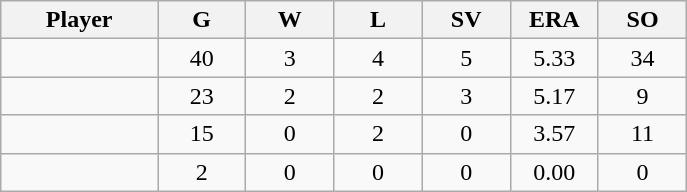<table class="wikitable sortable">
<tr>
<th bgcolor="#DDDDFF" width="16%">Player</th>
<th bgcolor="#DDDDFF" width="9%">G</th>
<th bgcolor="#DDDDFF" width="9%">W</th>
<th bgcolor="#DDDDFF" width="9%">L</th>
<th bgcolor="#DDDDFF" width="9%">SV</th>
<th bgcolor="#DDDDFF" width="9%">ERA</th>
<th bgcolor="#DDDDFF" width="9%">SO</th>
</tr>
<tr align="center">
<td></td>
<td>40</td>
<td>3</td>
<td>4</td>
<td>5</td>
<td>5.33</td>
<td>34</td>
</tr>
<tr align="center">
<td></td>
<td>23</td>
<td>2</td>
<td>2</td>
<td>3</td>
<td>5.17</td>
<td>9</td>
</tr>
<tr align="center">
<td></td>
<td>15</td>
<td>0</td>
<td>2</td>
<td>0</td>
<td>3.57</td>
<td>11</td>
</tr>
<tr align="center">
<td></td>
<td>2</td>
<td>0</td>
<td>0</td>
<td>0</td>
<td>0.00</td>
<td>0</td>
</tr>
</table>
